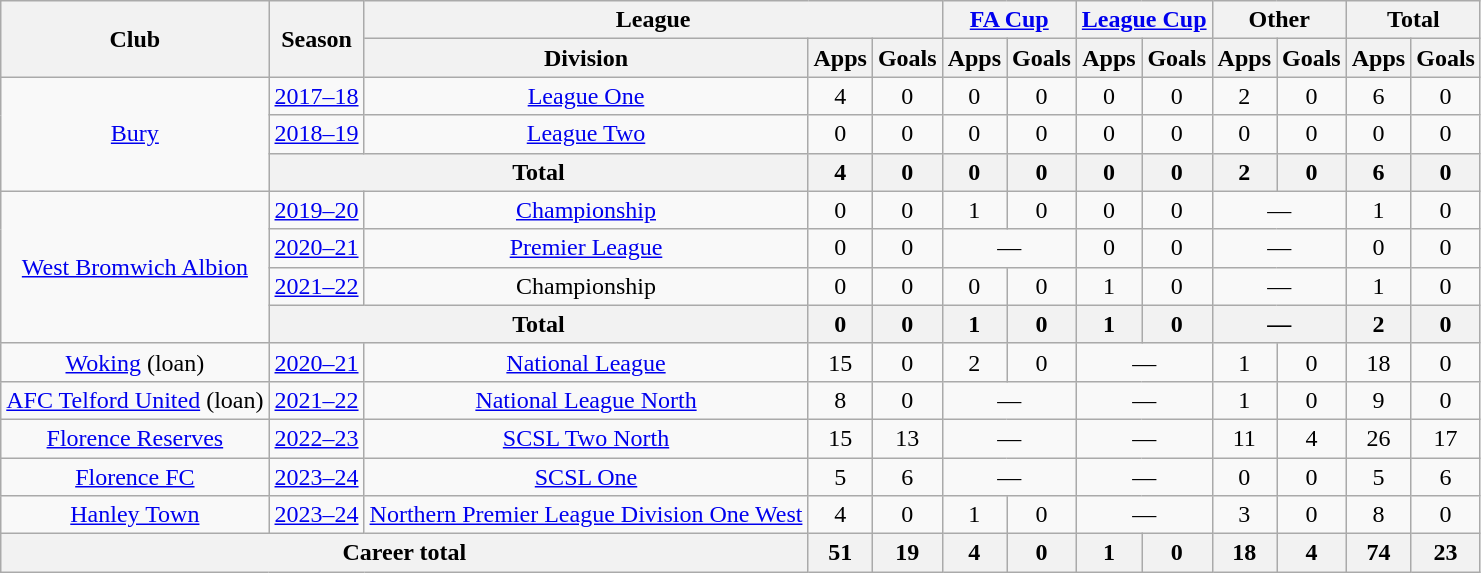<table class="wikitable" style="text-align:center">
<tr>
<th rowspan="2">Club</th>
<th rowspan="2">Season</th>
<th colspan="3">League</th>
<th colspan="2"><a href='#'>FA Cup</a></th>
<th colspan="2"><a href='#'>League Cup</a></th>
<th colspan="2">Other</th>
<th colspan="2">Total</th>
</tr>
<tr>
<th>Division</th>
<th>Apps</th>
<th>Goals</th>
<th>Apps</th>
<th>Goals</th>
<th>Apps</th>
<th>Goals</th>
<th>Apps</th>
<th>Goals</th>
<th>Apps</th>
<th>Goals</th>
</tr>
<tr>
<td rowspan="3" valign="center"><a href='#'>Bury</a></td>
<td><a href='#'>2017–18</a></td>
<td><a href='#'>League One</a></td>
<td>4</td>
<td>0</td>
<td>0</td>
<td>0</td>
<td>0</td>
<td>0</td>
<td>2</td>
<td>0</td>
<td>6</td>
<td>0</td>
</tr>
<tr>
<td><a href='#'>2018–19</a></td>
<td><a href='#'>League Two</a></td>
<td>0</td>
<td>0</td>
<td>0</td>
<td>0</td>
<td>0</td>
<td>0</td>
<td>0</td>
<td>0</td>
<td>0</td>
<td>0</td>
</tr>
<tr>
<th colspan=2>Total</th>
<th>4</th>
<th>0</th>
<th>0</th>
<th>0</th>
<th>0</th>
<th>0</th>
<th>2</th>
<th>0</th>
<th>6</th>
<th>0</th>
</tr>
<tr>
<td rowspan="4" valign="center"><a href='#'>West Bromwich Albion</a></td>
<td><a href='#'>2019–20</a></td>
<td><a href='#'>Championship</a></td>
<td>0</td>
<td>0</td>
<td>1</td>
<td>0</td>
<td>0</td>
<td>0</td>
<td colspan="2">—</td>
<td>1</td>
<td>0</td>
</tr>
<tr>
<td><a href='#'>2020–21</a></td>
<td><a href='#'>Premier League</a></td>
<td>0</td>
<td>0</td>
<td colspan="2">—</td>
<td>0</td>
<td>0</td>
<td colspan="2">—</td>
<td>0</td>
<td>0</td>
</tr>
<tr>
<td><a href='#'>2021–22</a></td>
<td>Championship</td>
<td>0</td>
<td>0</td>
<td>0</td>
<td>0</td>
<td>1</td>
<td>0</td>
<td colspan="2">—</td>
<td>1</td>
<td>0</td>
</tr>
<tr>
<th colspan=2>Total</th>
<th>0</th>
<th>0</th>
<th>1</th>
<th>0</th>
<th>1</th>
<th>0</th>
<th colspan="2">—</th>
<th>2</th>
<th>0</th>
</tr>
<tr>
<td><a href='#'>Woking</a> (loan)</td>
<td><a href='#'>2020–21</a></td>
<td><a href='#'>National League</a></td>
<td>15</td>
<td>0</td>
<td>2</td>
<td>0</td>
<td colspan=2>—</td>
<td>1</td>
<td>0</td>
<td>18</td>
<td>0</td>
</tr>
<tr>
<td><a href='#'>AFC Telford United</a> (loan)</td>
<td><a href='#'>2021–22</a></td>
<td><a href='#'>National League North</a></td>
<td>8</td>
<td>0</td>
<td colspan=2>—</td>
<td colspan=2>—</td>
<td>1</td>
<td>0</td>
<td>9</td>
<td>0</td>
</tr>
<tr>
<td><a href='#'>Florence Reserves</a></td>
<td><a href='#'>2022–23</a></td>
<td><a href='#'>SCSL Two North</a></td>
<td>15</td>
<td>13</td>
<td colspan=2>—</td>
<td colspan=2>—</td>
<td>11</td>
<td>4</td>
<td>26</td>
<td>17</td>
</tr>
<tr>
<td><a href='#'>Florence FC</a></td>
<td><a href='#'>2023–24</a></td>
<td><a href='#'>SCSL One</a></td>
<td>5</td>
<td>6</td>
<td colspan=2>—</td>
<td colspan=2>—</td>
<td>0</td>
<td>0</td>
<td>5</td>
<td>6</td>
</tr>
<tr>
<td><a href='#'>Hanley Town</a></td>
<td><a href='#'>2023–24</a></td>
<td><a href='#'>Northern Premier League Division One West</a></td>
<td>4</td>
<td>0</td>
<td>1</td>
<td>0</td>
<td colspan="2">—</td>
<td>3</td>
<td>0</td>
<td>8</td>
<td>0</td>
</tr>
<tr>
<th colspan="3">Career total</th>
<th>51</th>
<th>19</th>
<th>4</th>
<th>0</th>
<th>1</th>
<th>0</th>
<th>18</th>
<th>4</th>
<th>74</th>
<th>23</th>
</tr>
</table>
